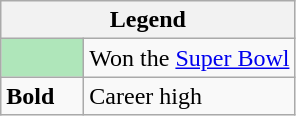<table class="wikitable mw-collapsible">
<tr>
<th colspan="2">Legend</th>
</tr>
<tr>
<td style="background:#afe6ba; width:3em;"></td>
<td>Won the <a href='#'>Super Bowl</a></td>
</tr>
<tr>
<td><strong>Bold</strong></td>
<td>Career high</td>
</tr>
</table>
